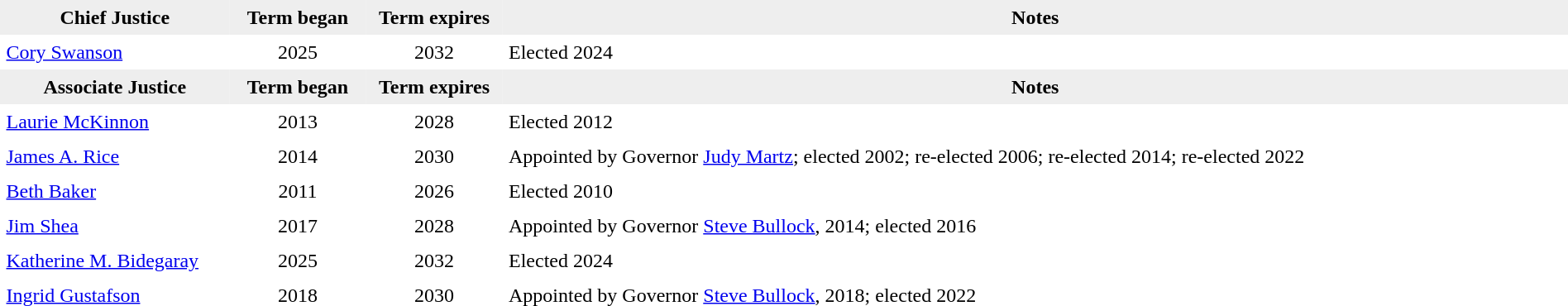<table width=100% align=center cellpadding=5 cellspacing=0>
<tr>
<th bgcolor=#EEEEEE>Chief Justice</th>
<th bgcolor=#EEEEEE>Term began</th>
<th bgcolor=#EEEEEE>Term expires</th>
<th bgcolor=#EEEEEE>Notes</th>
</tr>
<tr>
<td width=175px><a href='#'>Cory Swanson</a></td>
<td align=center width=100px>2025</td>
<td align=center width=100px>2032</td>
<td>Elected 2024</td>
</tr>
<tr>
<th bgcolor=#EEEEEE>Associate Justice</th>
<th bgcolor=#EEEEEE>Term began</th>
<th bgcolor=#EEEEEE>Term expires</th>
<th bgcolor=#EEEEEE>Notes</th>
</tr>
<tr>
<td><a href='#'>Laurie McKinnon</a></td>
<td align=center>2013</td>
<td align=center>2028</td>
<td>Elected 2012</td>
</tr>
<tr>
<td><a href='#'>James A. Rice</a></td>
<td align=center>2014</td>
<td align=center>2030</td>
<td>Appointed by Governor <a href='#'>Judy Martz</a>; elected 2002; re-elected 2006; re-elected 2014; re-elected 2022</td>
</tr>
<tr>
<td><a href='#'>Beth Baker</a></td>
<td align=center>2011</td>
<td align=center>2026</td>
<td>Elected 2010</td>
</tr>
<tr>
<td><a href='#'>Jim Shea</a></td>
<td align=center>2017</td>
<td align=center>2028</td>
<td>Appointed by Governor <a href='#'>Steve Bullock</a>, 2014; elected 2016</td>
</tr>
<tr>
<td><a href='#'>Katherine M. Bidegaray</a></td>
<td align=center>2025</td>
<td align=center>2032</td>
<td>Elected 2024</td>
</tr>
<tr>
<td><a href='#'>Ingrid Gustafson</a></td>
<td align=center>2018</td>
<td align=center>2030</td>
<td>Appointed by Governor <a href='#'>Steve Bullock</a>, 2018; elected 2022</td>
</tr>
</table>
